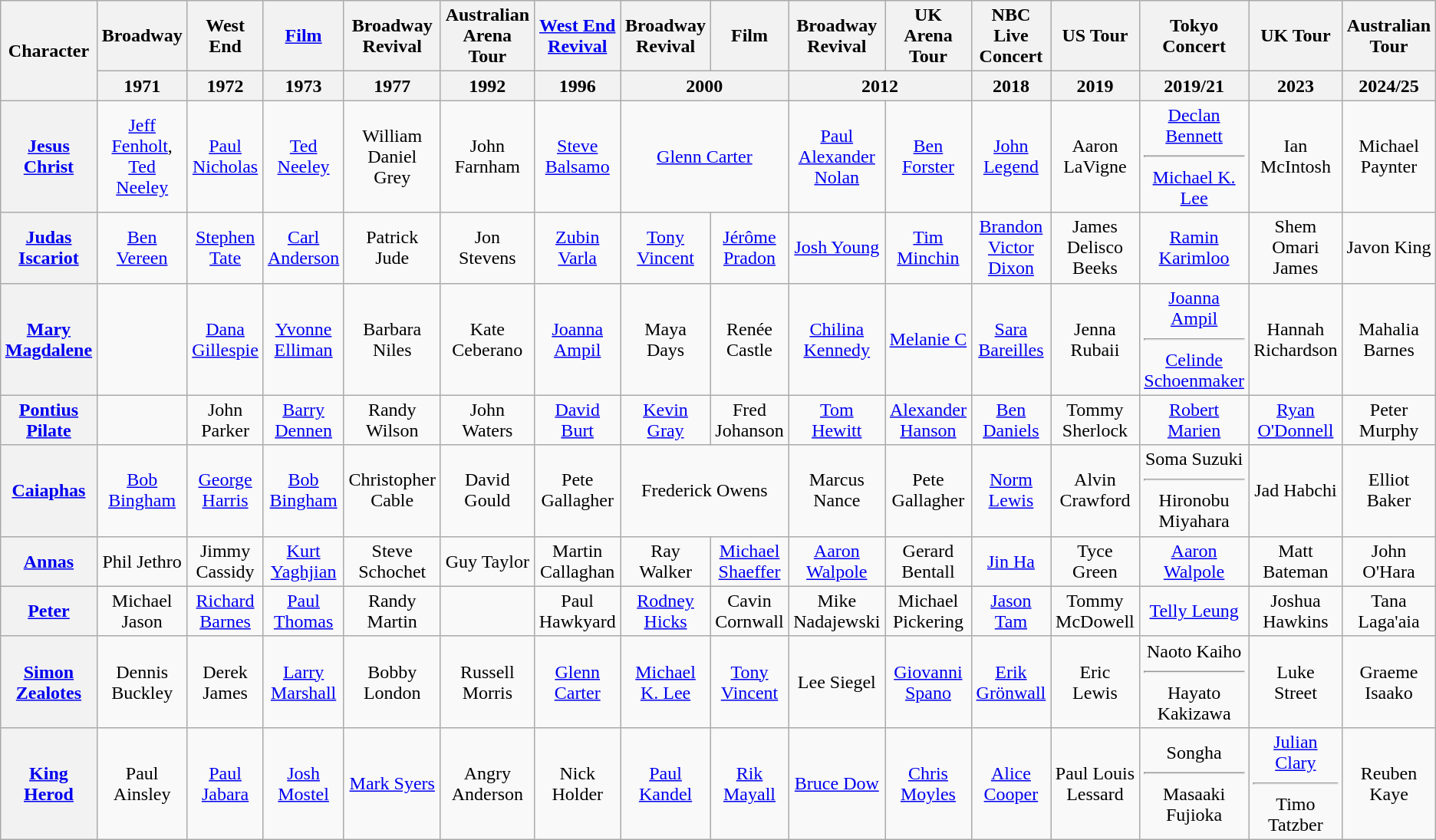<table class="wikitable" style="text-align:center">
<tr>
<th rowspan=2>Character</th>
<th>Broadway</th>
<th>West End</th>
<th><a href='#'>Film</a></th>
<th>Broadway Revival</th>
<th>Australian Arena Tour</th>
<th><a href='#'>West End Revival</a></th>
<th>Broadway Revival</th>
<th>Film</th>
<th>Broadway Revival</th>
<th>UK Arena Tour</th>
<th>NBC Live Concert</th>
<th>US Tour</th>
<th>Tokyo Concert</th>
<th>UK Tour</th>
<th>Australian Tour</th>
</tr>
<tr>
<th>1971</th>
<th>1972</th>
<th>1973</th>
<th>1977</th>
<th>1992</th>
<th>1996</th>
<th colspan=2>2000</th>
<th colspan=2>2012</th>
<th>2018</th>
<th>2019</th>
<th>2019/21</th>
<th>2023</th>
<th>2024/25</th>
</tr>
<tr>
<th><a href='#'>Jesus Christ</a></th>
<td><a href='#'>Jeff Fenholt</a>, <a href='#'>Ted Neeley</a></td>
<td><a href='#'>Paul Nicholas</a></td>
<td><a href='#'>Ted Neeley</a></td>
<td>William Daniel Grey</td>
<td>John Farnham</td>
<td><a href='#'>Steve Balsamo</a></td>
<td colspan=2><a href='#'>Glenn Carter</a></td>
<td><a href='#'>Paul Alexander Nolan</a></td>
<td><a href='#'>Ben Forster</a></td>
<td><a href='#'>John Legend</a></td>
<td>Aaron LaVigne</td>
<td><a href='#'>Declan Bennett</a><hr><a href='#'>Michael K. Lee</a></td>
<td>Ian McIntosh</td>
<td>Michael Paynter</td>
</tr>
<tr>
<th><a href='#'>Judas Iscariot</a></th>
<td><a href='#'>Ben Vereen</a></td>
<td><a href='#'>Stephen Tate</a></td>
<td><a href='#'>Carl Anderson</a></td>
<td>Patrick Jude</td>
<td>Jon Stevens</td>
<td><a href='#'>Zubin Varla</a></td>
<td><a href='#'>Tony Vincent</a></td>
<td><a href='#'>Jérôme Pradon</a></td>
<td><a href='#'>Josh Young</a></td>
<td><a href='#'>Tim Minchin</a></td>
<td><a href='#'>Brandon Victor Dixon</a></td>
<td>James Delisco Beeks</td>
<td><a href='#'>Ramin Karimloo</a></td>
<td>Shem Omari James</td>
<td>Javon King</td>
</tr>
<tr>
<th><a href='#'>Mary Magdalene</a></th>
<td colspan = 1></td>
<td><a href='#'>Dana Gillespie</a></td>
<td><a href='#'>Yvonne Elliman</a></td>
<td>Barbara Niles</td>
<td>Kate Ceberano</td>
<td><a href='#'>Joanna Ampil</a></td>
<td>Maya Days</td>
<td>Renée Castle</td>
<td><a href='#'>Chilina Kennedy</a></td>
<td><a href='#'>Melanie C</a></td>
<td><a href='#'>Sara Bareilles</a></td>
<td>Jenna Rubaii</td>
<td><a href='#'>Joanna Ampil</a><hr><a href='#'>Celinde Schoenmaker</a></td>
<td>Hannah Richardson</td>
<td>Mahalia Barnes</td>
</tr>
<tr>
<th><a href='#'>Pontius Pilate</a></th>
<td colspan = 1></td>
<td>John Parker</td>
<td><a href='#'>Barry Dennen</a></td>
<td>Randy Wilson</td>
<td>John Waters</td>
<td><a href='#'>David Burt</a></td>
<td><a href='#'>Kevin Gray</a></td>
<td>Fred Johanson</td>
<td><a href='#'>Tom Hewitt</a></td>
<td><a href='#'>Alexander Hanson</a></td>
<td><a href='#'>Ben Daniels</a></td>
<td>Tommy Sherlock</td>
<td><a href='#'>Robert Marien</a></td>
<td><a href='#'>Ryan O'Donnell</a></td>
<td>Peter Murphy</td>
</tr>
<tr>
<th><a href='#'>Caiaphas</a></th>
<td><a href='#'>Bob Bingham</a></td>
<td><a href='#'>George Harris</a></td>
<td><a href='#'>Bob Bingham</a></td>
<td>Christopher Cable</td>
<td>David Gould</td>
<td>Pete Gallagher</td>
<td colspan=2>Frederick Owens</td>
<td>Marcus Nance</td>
<td>Pete Gallagher</td>
<td><a href='#'>Norm Lewis</a></td>
<td>Alvin Crawford</td>
<td>Soma Suzuki<hr>Hironobu Miyahara</td>
<td>Jad Habchi</td>
<td>Elliot Baker</td>
</tr>
<tr>
<th><a href='#'>Annas</a></th>
<td>Phil Jethro</td>
<td>Jimmy Cassidy</td>
<td><a href='#'>Kurt Yaghjian</a></td>
<td>Steve Schochet</td>
<td>Guy Taylor</td>
<td>Martin Callaghan</td>
<td>Ray Walker</td>
<td><a href='#'>Michael Shaeffer</a></td>
<td><a href='#'>Aaron Walpole</a></td>
<td>Gerard Bentall</td>
<td><a href='#'>Jin Ha</a></td>
<td>Tyce Green</td>
<td><a href='#'>Aaron Walpole</a></td>
<td>Matt Bateman</td>
<td>John O'Hara</td>
</tr>
<tr>
<th><a href='#'>Peter</a></th>
<td>Michael Jason</td>
<td><a href='#'>Richard Barnes</a></td>
<td><a href='#'>Paul Thomas</a></td>
<td>Randy Martin</td>
<td></td>
<td>Paul Hawkyard</td>
<td><a href='#'>Rodney Hicks</a></td>
<td>Cavin Cornwall</td>
<td>Mike Nadajewski</td>
<td>Michael Pickering</td>
<td><a href='#'>Jason Tam</a></td>
<td>Tommy McDowell</td>
<td><a href='#'>Telly Leung</a></td>
<td>Joshua Hawkins</td>
<td>Tana Laga'aia</td>
</tr>
<tr>
<th><a href='#'>Simon Zealotes</a></th>
<td>Dennis Buckley</td>
<td>Derek James</td>
<td><a href='#'>Larry Marshall</a></td>
<td>Bobby London</td>
<td>Russell Morris</td>
<td><a href='#'>Glenn Carter</a></td>
<td><a href='#'>Michael K. Lee</a></td>
<td><a href='#'>Tony Vincent</a></td>
<td>Lee Siegel</td>
<td><a href='#'>Giovanni Spano</a></td>
<td><a href='#'>Erik Grönwall</a></td>
<td>Eric Lewis</td>
<td>Naoto Kaiho<hr>Hayato Kakizawa</td>
<td>Luke Street</td>
<td>Graeme Isaako</td>
</tr>
<tr>
<th><a href='#'>King Herod</a></th>
<td>Paul Ainsley</td>
<td><a href='#'>Paul Jabara</a></td>
<td><a href='#'>Josh Mostel</a></td>
<td><a href='#'>Mark Syers</a></td>
<td>Angry Anderson</td>
<td>Nick Holder</td>
<td><a href='#'>Paul Kandel</a></td>
<td><a href='#'>Rik Mayall</a></td>
<td><a href='#'>Bruce Dow</a></td>
<td><a href='#'>Chris Moyles</a></td>
<td><a href='#'>Alice Cooper</a></td>
<td>Paul Louis Lessard</td>
<td>Songha<hr>Masaaki Fujioka</td>
<td><a href='#'>Julian Clary</a><hr>Timo Tatzber</td>
<td>Reuben Kaye</td>
</tr>
</table>
